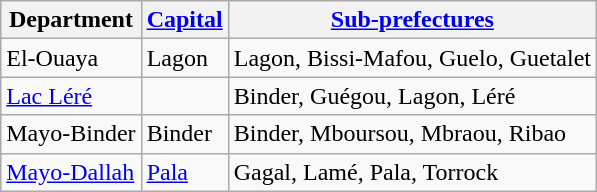<table class="wikitable">
<tr>
<th>Department</th>
<th><a href='#'>Capital</a></th>
<th><a href='#'>Sub-prefectures</a></th>
</tr>
<tr>
<td>El-Ouaya</td>
<td>Lagon</td>
<td>Lagon, Bissi-Mafou, Guelo, Guetalet</td>
</tr>
<tr>
<td><a href='#'>Lac Léré</a></td>
<td></td>
<td>Binder, Guégou, Lagon, Léré</td>
</tr>
<tr>
<td>Mayo-Binder</td>
<td>Binder</td>
<td>Binder, Mboursou, Mbraou, Ribao</td>
</tr>
<tr>
<td><a href='#'>Mayo-Dallah</a></td>
<td><a href='#'>Pala</a></td>
<td>Gagal, Lamé, Pala, Torrock</td>
</tr>
</table>
